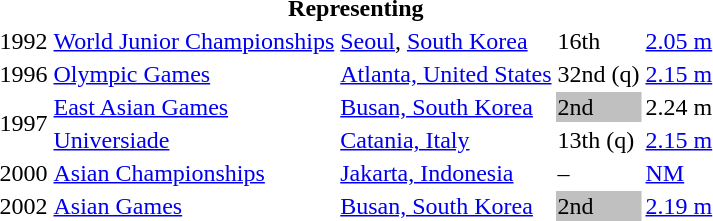<table>
<tr>
<th colspan="5">Representing </th>
</tr>
<tr>
<td>1992</td>
<td><a href='#'>World Junior Championships</a></td>
<td><a href='#'>Seoul</a>, <a href='#'>South Korea</a></td>
<td>16th</td>
<td><a href='#'>2.05 m</a></td>
</tr>
<tr>
<td>1996</td>
<td><a href='#'>Olympic Games</a></td>
<td><a href='#'>Atlanta, United States</a></td>
<td>32nd (q)</td>
<td><a href='#'>2.15 m</a></td>
</tr>
<tr>
<td rowspan=2>1997</td>
<td><a href='#'>East Asian Games</a></td>
<td><a href='#'>Busan, South Korea</a></td>
<td bgcolor="silver">2nd</td>
<td>2.24 m</td>
</tr>
<tr>
<td><a href='#'>Universiade</a></td>
<td><a href='#'>Catania, Italy</a></td>
<td>13th (q)</td>
<td><a href='#'>2.15 m</a></td>
</tr>
<tr>
<td>2000</td>
<td><a href='#'>Asian Championships</a></td>
<td><a href='#'>Jakarta, Indonesia</a></td>
<td>–</td>
<td><a href='#'>NM</a></td>
</tr>
<tr>
<td>2002</td>
<td><a href='#'>Asian Games</a></td>
<td><a href='#'>Busan, South Korea</a></td>
<td bgcolor=silver>2nd</td>
<td><a href='#'>2.19 m</a></td>
</tr>
</table>
